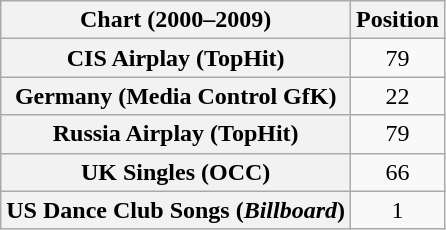<table class="wikitable sortable plainrowheaders" style="text-align:center">
<tr>
<th>Chart (2000–2009)</th>
<th>Position</th>
</tr>
<tr>
<th scope="row">CIS Airplay (TopHit)</th>
<td>79</td>
</tr>
<tr>
<th scope="row">Germany (Media Control GfK)</th>
<td>22</td>
</tr>
<tr>
<th scope="row">Russia Airplay (TopHit)</th>
<td>79</td>
</tr>
<tr>
<th scope="row">UK Singles (OCC)</th>
<td>66</td>
</tr>
<tr>
<th scope="row">US Dance Club Songs (<em>Billboard</em>)</th>
<td>1</td>
</tr>
</table>
